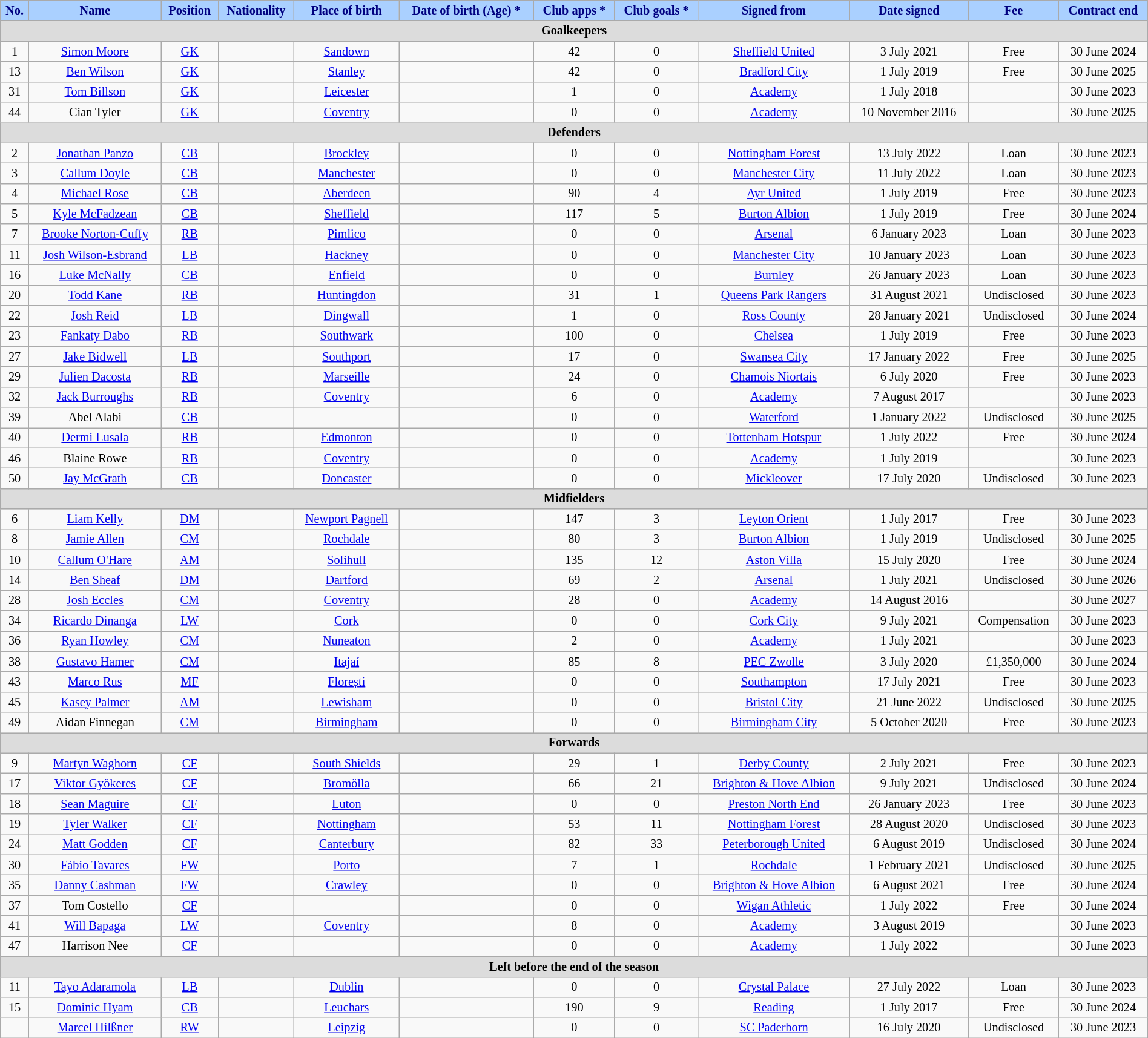<table class="wikitable" style="text-align:center; font-size:84.5%; width:100%;">
<tr>
<th style="background:#AAD0FF; color:#000080; text-align:center;">No.</th>
<th style="background:#AAD0FF; color:#000080; text-align:center;">Name</th>
<th style="background:#AAD0FF; color:#000080; text-align:center;">Position</th>
<th style="background:#AAD0FF; color:#000080; text-align:center;">Nationality</th>
<th style="background:#AAD0FF; color:#000080; text-align:center;">Place of birth</th>
<th style="background:#AAD0FF; color:#000080; text-align:center;">Date of birth (Age) *</th>
<th style="background:#AAD0FF; color:#000080; text-align:center;">Club apps *</th>
<th style="background:#AAD0FF; color:#000080; text-align:center;">Club goals *</th>
<th style="background:#AAD0FF; color:#000080; text-align:center;">Signed from</th>
<th style="background:#AAD0FF; color:#000080; text-align:center;">Date signed</th>
<th style="background:#AAD0FF; color:#000080; text-align:center;">Fee</th>
<th style="background:#AAD0FF; color:#000080; text-align:center;">Contract end</th>
</tr>
<tr>
<th colspan="14" style="background:#dcdcdc; tepxt-align:center;">Goalkeepers</th>
</tr>
<tr>
<td>1</td>
<td><a href='#'>Simon Moore</a></td>
<td><a href='#'>GK</a></td>
<td></td>
<td><a href='#'>Sandown</a></td>
<td></td>
<td>42</td>
<td>0</td>
<td><a href='#'>Sheffield United</a></td>
<td>3 July 2021</td>
<td>Free</td>
<td>30 June 2024</td>
</tr>
<tr>
<td>13</td>
<td><a href='#'>Ben Wilson</a></td>
<td><a href='#'>GK</a></td>
<td></td>
<td><a href='#'>Stanley</a></td>
<td></td>
<td>42</td>
<td>0</td>
<td><a href='#'>Bradford City</a></td>
<td>1 July 2019</td>
<td>Free</td>
<td>30 June 2025</td>
</tr>
<tr>
<td>31</td>
<td><a href='#'>Tom Billson</a></td>
<td><a href='#'>GK</a></td>
<td></td>
<td><a href='#'>Leicester</a></td>
<td></td>
<td>1</td>
<td>0</td>
<td><a href='#'>Academy</a></td>
<td>1 July 2018</td>
<td></td>
<td>30 June 2023</td>
</tr>
<tr>
<td>44</td>
<td>Cian Tyler</td>
<td><a href='#'>GK</a></td>
<td></td>
<td><a href='#'>Coventry</a></td>
<td></td>
<td>0</td>
<td>0</td>
<td><a href='#'>Academy</a></td>
<td>10 November 2016</td>
<td></td>
<td>30 June 2025</td>
</tr>
<tr>
<th colspan="14" style="background:#dcdcdc; text-align:center;">Defenders</th>
</tr>
<tr>
<td>2</td>
<td><a href='#'>Jonathan Panzo</a></td>
<td><a href='#'>CB</a></td>
<td></td>
<td><a href='#'>Brockley</a></td>
<td></td>
<td>0</td>
<td>0</td>
<td><a href='#'>Nottingham Forest</a></td>
<td>13 July 2022</td>
<td>Loan</td>
<td>30 June 2023</td>
</tr>
<tr>
<td>3</td>
<td><a href='#'>Callum Doyle</a></td>
<td><a href='#'>CB</a></td>
<td></td>
<td><a href='#'>Manchester</a></td>
<td></td>
<td>0</td>
<td>0</td>
<td><a href='#'>Manchester City</a></td>
<td>11 July 2022</td>
<td>Loan</td>
<td>30 June 2023</td>
</tr>
<tr>
<td>4</td>
<td><a href='#'>Michael Rose</a></td>
<td><a href='#'>CB</a></td>
<td></td>
<td><a href='#'>Aberdeen</a></td>
<td></td>
<td>90</td>
<td>4</td>
<td><a href='#'>Ayr United</a></td>
<td>1 July 2019</td>
<td>Free</td>
<td>30 June 2023</td>
</tr>
<tr>
<td>5</td>
<td><a href='#'>Kyle McFadzean</a></td>
<td><a href='#'>CB</a></td>
<td></td>
<td><a href='#'>Sheffield</a></td>
<td></td>
<td>117</td>
<td>5</td>
<td><a href='#'>Burton Albion</a></td>
<td>1 July 2019</td>
<td>Free</td>
<td>30 June 2024</td>
</tr>
<tr>
<td>7</td>
<td><a href='#'>Brooke Norton-Cuffy</a></td>
<td><a href='#'>RB</a></td>
<td></td>
<td><a href='#'>Pimlico</a></td>
<td></td>
<td>0</td>
<td>0</td>
<td><a href='#'>Arsenal</a></td>
<td>6 January 2023</td>
<td>Loan</td>
<td>30 June 2023</td>
</tr>
<tr>
<td>11</td>
<td><a href='#'>Josh Wilson-Esbrand</a></td>
<td><a href='#'>LB</a></td>
<td></td>
<td><a href='#'>Hackney</a></td>
<td></td>
<td>0</td>
<td>0</td>
<td><a href='#'>Manchester City</a></td>
<td>10 January 2023</td>
<td>Loan</td>
<td>30 June 2023</td>
</tr>
<tr>
<td>16</td>
<td><a href='#'>Luke McNally</a></td>
<td><a href='#'>CB</a></td>
<td></td>
<td><a href='#'>Enfield</a></td>
<td></td>
<td>0</td>
<td>0</td>
<td><a href='#'>Burnley</a></td>
<td>26 January 2023</td>
<td>Loan</td>
<td>30 June 2023</td>
</tr>
<tr>
<td>20</td>
<td><a href='#'>Todd Kane</a></td>
<td><a href='#'>RB</a></td>
<td></td>
<td><a href='#'>Huntingdon</a></td>
<td></td>
<td>31</td>
<td>1</td>
<td><a href='#'>Queens Park Rangers</a></td>
<td>31 August 2021</td>
<td>Undisclosed</td>
<td>30 June 2023</td>
</tr>
<tr>
<td>22</td>
<td><a href='#'>Josh Reid</a></td>
<td><a href='#'>LB</a></td>
<td></td>
<td><a href='#'>Dingwall</a></td>
<td></td>
<td>1</td>
<td>0</td>
<td><a href='#'>Ross County</a></td>
<td>28 January 2021</td>
<td>Undisclosed</td>
<td>30 June 2024</td>
</tr>
<tr>
<td>23</td>
<td><a href='#'>Fankaty Dabo</a></td>
<td><a href='#'>RB</a></td>
<td></td>
<td><a href='#'>Southwark</a></td>
<td></td>
<td>100</td>
<td>0</td>
<td><a href='#'>Chelsea</a></td>
<td>1 July 2019</td>
<td>Free</td>
<td>30 June 2023</td>
</tr>
<tr>
<td>27</td>
<td><a href='#'>Jake Bidwell</a></td>
<td><a href='#'>LB</a></td>
<td></td>
<td><a href='#'>Southport</a></td>
<td></td>
<td>17</td>
<td>0</td>
<td><a href='#'>Swansea City</a></td>
<td>17 January 2022</td>
<td>Free</td>
<td>30 June 2025</td>
</tr>
<tr>
<td>29</td>
<td><a href='#'>Julien Dacosta</a></td>
<td><a href='#'>RB</a></td>
<td></td>
<td><a href='#'>Marseille</a></td>
<td></td>
<td>24</td>
<td>0</td>
<td><a href='#'>Chamois Niortais</a></td>
<td>6 July 2020</td>
<td>Free</td>
<td>30 June 2023</td>
</tr>
<tr>
<td>32</td>
<td><a href='#'>Jack Burroughs</a></td>
<td><a href='#'>RB</a></td>
<td></td>
<td><a href='#'>Coventry</a></td>
<td></td>
<td>6</td>
<td>0</td>
<td><a href='#'>Academy</a></td>
<td>7 August 2017</td>
<td></td>
<td>30 June 2023</td>
</tr>
<tr>
<td>39</td>
<td>Abel Alabi</td>
<td><a href='#'>CB</a></td>
<td></td>
<td></td>
<td></td>
<td>0</td>
<td>0</td>
<td><a href='#'>Waterford</a></td>
<td>1 January 2022</td>
<td>Undisclosed</td>
<td>30 June 2025</td>
</tr>
<tr>
<td>40</td>
<td><a href='#'>Dermi Lusala</a></td>
<td><a href='#'>RB</a></td>
<td></td>
<td><a href='#'>Edmonton</a></td>
<td></td>
<td>0</td>
<td>0</td>
<td><a href='#'>Tottenham Hotspur</a></td>
<td>1 July 2022</td>
<td>Free</td>
<td>30 June 2024</td>
</tr>
<tr>
<td>46</td>
<td>Blaine Rowe</td>
<td><a href='#'>RB</a></td>
<td></td>
<td><a href='#'>Coventry</a></td>
<td></td>
<td>0</td>
<td>0</td>
<td><a href='#'>Academy</a></td>
<td>1 July 2019</td>
<td></td>
<td>30 June 2023</td>
</tr>
<tr>
<td>50</td>
<td><a href='#'>Jay McGrath</a></td>
<td><a href='#'>CB</a></td>
<td></td>
<td><a href='#'>Doncaster</a></td>
<td></td>
<td>0</td>
<td>0</td>
<td><a href='#'>Mickleover</a></td>
<td>17 July 2020</td>
<td>Undisclosed</td>
<td>30 June 2023</td>
</tr>
<tr>
<th colspan="14" style="background:#dcdcdc; text-align:center;">Midfielders</th>
</tr>
<tr>
<td>6</td>
<td><a href='#'>Liam Kelly</a></td>
<td><a href='#'>DM</a></td>
<td></td>
<td><a href='#'>Newport Pagnell</a></td>
<td></td>
<td>147</td>
<td>3</td>
<td><a href='#'>Leyton Orient</a></td>
<td>1 July 2017</td>
<td>Free</td>
<td>30 June 2023</td>
</tr>
<tr>
<td>8</td>
<td><a href='#'>Jamie Allen</a></td>
<td><a href='#'>CM</a></td>
<td></td>
<td><a href='#'>Rochdale</a></td>
<td></td>
<td>80</td>
<td>3</td>
<td><a href='#'>Burton Albion</a></td>
<td>1 July 2019</td>
<td>Undisclosed</td>
<td>30 June 2025</td>
</tr>
<tr>
<td>10</td>
<td><a href='#'>Callum O'Hare</a></td>
<td><a href='#'>AM</a></td>
<td></td>
<td><a href='#'>Solihull</a></td>
<td></td>
<td>135</td>
<td>12</td>
<td><a href='#'>Aston Villa</a></td>
<td>15 July 2020</td>
<td>Free</td>
<td>30 June 2024</td>
</tr>
<tr>
<td>14</td>
<td><a href='#'>Ben Sheaf</a></td>
<td><a href='#'>DM</a></td>
<td></td>
<td><a href='#'>Dartford</a></td>
<td></td>
<td>69</td>
<td>2</td>
<td><a href='#'>Arsenal</a></td>
<td>1 July 2021</td>
<td>Undisclosed</td>
<td>30 June 2026</td>
</tr>
<tr>
<td>28</td>
<td><a href='#'>Josh Eccles</a></td>
<td><a href='#'>CM</a></td>
<td></td>
<td><a href='#'>Coventry</a></td>
<td></td>
<td>28</td>
<td>0</td>
<td><a href='#'>Academy</a></td>
<td>14 August 2016</td>
<td></td>
<td>30 June 2027</td>
</tr>
<tr>
<td>34</td>
<td><a href='#'>Ricardo Dinanga</a></td>
<td><a href='#'>LW</a></td>
<td></td>
<td><a href='#'>Cork</a></td>
<td></td>
<td>0</td>
<td>0</td>
<td><a href='#'>Cork City</a></td>
<td>9 July 2021</td>
<td>Compensation</td>
<td>30 June 2023</td>
</tr>
<tr>
<td>36</td>
<td><a href='#'>Ryan Howley</a></td>
<td><a href='#'>CM</a></td>
<td></td>
<td><a href='#'>Nuneaton</a></td>
<td></td>
<td>2</td>
<td>0</td>
<td><a href='#'>Academy</a></td>
<td>1 July 2021</td>
<td></td>
<td>30 June 2023</td>
</tr>
<tr>
<td>38</td>
<td><a href='#'>Gustavo Hamer</a></td>
<td><a href='#'>CM</a></td>
<td></td>
<td><a href='#'>Itajaí</a></td>
<td></td>
<td>85</td>
<td>8</td>
<td><a href='#'>PEC Zwolle</a></td>
<td>3 July 2020</td>
<td>£1,350,000</td>
<td>30 June 2024</td>
</tr>
<tr>
<td>43</td>
<td><a href='#'>Marco Rus</a></td>
<td><a href='#'>MF</a></td>
<td></td>
<td><a href='#'>Florești</a></td>
<td></td>
<td>0</td>
<td>0</td>
<td><a href='#'>Southampton</a></td>
<td>17 July 2021</td>
<td>Free</td>
<td>30 June 2023</td>
</tr>
<tr>
<td>45</td>
<td><a href='#'>Kasey Palmer</a></td>
<td><a href='#'>AM</a></td>
<td></td>
<td><a href='#'>Lewisham</a></td>
<td></td>
<td>0</td>
<td>0</td>
<td><a href='#'>Bristol City</a></td>
<td>21 June 2022</td>
<td>Undisclosed</td>
<td>30 June 2025</td>
</tr>
<tr>
<td>49</td>
<td>Aidan Finnegan</td>
<td><a href='#'>CM</a></td>
<td></td>
<td><a href='#'>Birmingham</a></td>
<td></td>
<td>0</td>
<td>0</td>
<td><a href='#'>Birmingham City</a></td>
<td>5 October 2020</td>
<td>Free</td>
<td>30 June 2023</td>
</tr>
<tr>
<th colspan="14" style="background:#dcdcdc; text-align:center;">Forwards</th>
</tr>
<tr>
<td>9</td>
<td><a href='#'>Martyn Waghorn</a></td>
<td><a href='#'>CF</a></td>
<td></td>
<td><a href='#'>South Shields</a></td>
<td></td>
<td>29</td>
<td>1</td>
<td><a href='#'>Derby County</a></td>
<td>2 July 2021</td>
<td>Free</td>
<td>30 June 2023</td>
</tr>
<tr>
<td>17</td>
<td><a href='#'>Viktor Gyökeres</a></td>
<td><a href='#'>CF</a></td>
<td></td>
<td><a href='#'>Bromölla</a></td>
<td></td>
<td>66</td>
<td>21</td>
<td><a href='#'>Brighton & Hove Albion</a></td>
<td>9 July 2021</td>
<td>Undisclosed</td>
<td>30 June 2024</td>
</tr>
<tr>
<td>18</td>
<td><a href='#'>Sean Maguire</a></td>
<td><a href='#'>CF</a></td>
<td></td>
<td><a href='#'>Luton</a></td>
<td></td>
<td>0</td>
<td>0</td>
<td><a href='#'>Preston North End</a></td>
<td>26 January 2023</td>
<td>Free</td>
<td>30 June 2023</td>
</tr>
<tr>
<td>19</td>
<td><a href='#'>Tyler Walker</a></td>
<td><a href='#'>CF</a></td>
<td></td>
<td><a href='#'>Nottingham</a></td>
<td></td>
<td>53</td>
<td>11</td>
<td><a href='#'>Nottingham Forest</a></td>
<td>28 August 2020</td>
<td>Undisclosed</td>
<td>30 June 2023</td>
</tr>
<tr>
<td>24</td>
<td><a href='#'>Matt Godden</a></td>
<td><a href='#'>CF</a></td>
<td></td>
<td><a href='#'>Canterbury</a></td>
<td></td>
<td>82</td>
<td>33</td>
<td><a href='#'>Peterborough United</a></td>
<td>6 August 2019</td>
<td>Undisclosed</td>
<td>30 June 2024</td>
</tr>
<tr>
<td>30</td>
<td><a href='#'>Fábio Tavares</a></td>
<td><a href='#'>FW</a></td>
<td></td>
<td><a href='#'>Porto</a></td>
<td></td>
<td>7</td>
<td>1</td>
<td><a href='#'>Rochdale</a></td>
<td>1 February 2021</td>
<td>Undisclosed</td>
<td>30 June 2025</td>
</tr>
<tr>
<td>35</td>
<td><a href='#'>Danny Cashman</a></td>
<td><a href='#'>FW</a></td>
<td></td>
<td><a href='#'>Crawley</a></td>
<td></td>
<td>0</td>
<td>0</td>
<td><a href='#'>Brighton & Hove Albion</a></td>
<td>6 August 2021</td>
<td>Free</td>
<td>30 June 2024</td>
</tr>
<tr>
<td>37</td>
<td>Tom Costello</td>
<td><a href='#'>CF</a></td>
<td></td>
<td></td>
<td></td>
<td>0</td>
<td>0</td>
<td><a href='#'>Wigan Athletic</a></td>
<td>1 July 2022</td>
<td>Free</td>
<td>30 June 2024</td>
</tr>
<tr>
<td>41</td>
<td><a href='#'>Will Bapaga</a></td>
<td><a href='#'>LW</a></td>
<td></td>
<td><a href='#'>Coventry</a></td>
<td></td>
<td>8</td>
<td>0</td>
<td><a href='#'>Academy</a></td>
<td>3 August 2019</td>
<td></td>
<td>30 June 2023</td>
</tr>
<tr>
<td>47</td>
<td>Harrison Nee</td>
<td><a href='#'>CF</a></td>
<td></td>
<td></td>
<td></td>
<td>0</td>
<td>0</td>
<td><a href='#'>Academy</a></td>
<td>1 July 2022</td>
<td></td>
<td>30 June 2023</td>
</tr>
<tr>
<th colspan="14" style="background:#dcdcdc; text-align:center;">Left before the end of the season</th>
</tr>
<tr>
<td>11</td>
<td><a href='#'>Tayo Adaramola</a></td>
<td><a href='#'>LB</a></td>
<td></td>
<td><a href='#'>Dublin</a></td>
<td></td>
<td>0</td>
<td>0</td>
<td><a href='#'>Crystal Palace</a></td>
<td>27 July 2022</td>
<td>Loan</td>
<td>30 June 2023</td>
</tr>
<tr>
<td>15</td>
<td><a href='#'>Dominic Hyam</a></td>
<td><a href='#'>CB</a></td>
<td></td>
<td><a href='#'>Leuchars</a></td>
<td></td>
<td>190</td>
<td>9</td>
<td><a href='#'>Reading</a></td>
<td>1 July 2017</td>
<td>Free</td>
<td>30 June 2024</td>
</tr>
<tr>
<td></td>
<td><a href='#'>Marcel Hilßner</a></td>
<td><a href='#'>RW</a></td>
<td></td>
<td><a href='#'>Leipzig</a></td>
<td></td>
<td>0</td>
<td>0</td>
<td><a href='#'>SC Paderborn</a></td>
<td>16 July 2020</td>
<td>Undisclosed</td>
<td>30 June 2023</td>
</tr>
</table>
